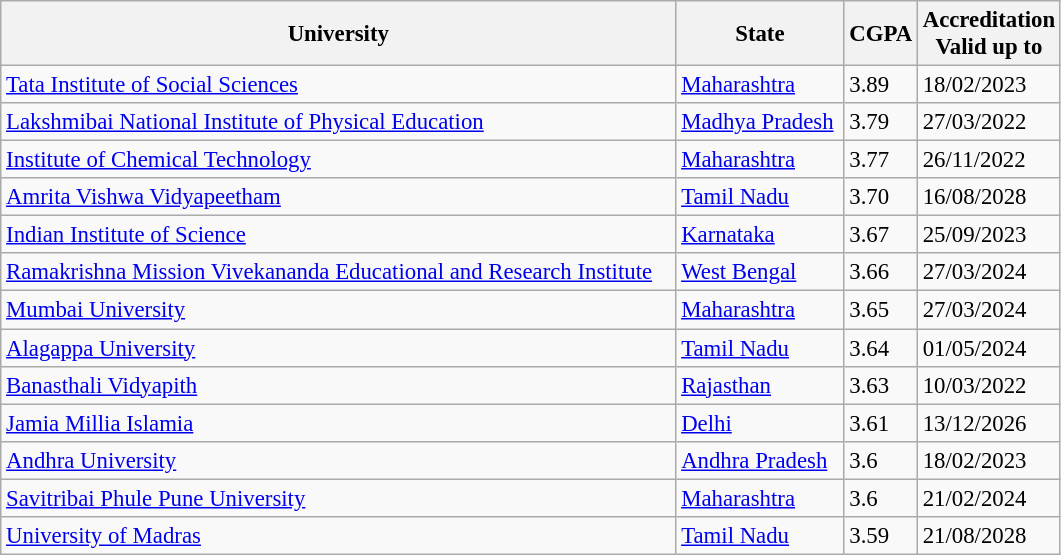<table class="wikitable sortable" style="font-size: 95%">
<tr align=center>
<th scope="col" style="width:443px;">University</th>
<th scope="col" style="width:105px;">State</th>
<th scope="col" style="width:30px;">CGPA</th>
<th scope="col" style="width:40px;">Accreditation Valid up to</th>
</tr>
<tr>
<td><a href='#'>Tata Institute of Social Sciences</a></td>
<td><a href='#'>Maharashtra</a></td>
<td>3.89</td>
<td>18/02/2023</td>
</tr>
<tr>
<td><a href='#'>Lakshmibai National Institute of Physical Education</a></td>
<td><a href='#'>Madhya Pradesh</a></td>
<td>3.79</td>
<td>27/03/2022</td>
</tr>
<tr>
<td><a href='#'>Institute of Chemical Technology</a></td>
<td><a href='#'>Maharashtra</a></td>
<td>3.77</td>
<td>26/11/2022</td>
</tr>
<tr>
<td><a href='#'>Amrita Vishwa Vidyapeetham</a></td>
<td><a href='#'>Tamil Nadu</a></td>
<td>3.70</td>
<td>16/08/2028</td>
</tr>
<tr>
<td><a href='#'>Indian Institute of Science</a></td>
<td><a href='#'>Karnataka</a></td>
<td>3.67</td>
<td>25/09/2023</td>
</tr>
<tr>
<td><a href='#'>Ramakrishna Mission Vivekananda Educational and Research Institute</a></td>
<td><a href='#'>West Bengal</a></td>
<td>3.66</td>
<td>27/03/2024</td>
</tr>
<tr>
<td><a href='#'>Mumbai University </a></td>
<td><a href='#'>Maharashtra</a></td>
<td>3.65</td>
<td>27/03/2024</td>
</tr>
<tr>
<td><a href='#'>Alagappa University</a></td>
<td><a href='#'>Tamil Nadu</a></td>
<td>3.64</td>
<td>01/05/2024</td>
</tr>
<tr>
<td><a href='#'>Banasthali Vidyapith</a></td>
<td><a href='#'>Rajasthan</a></td>
<td>3.63</td>
<td>10/03/2022</td>
</tr>
<tr>
<td><a href='#'>Jamia Millia Islamia</a></td>
<td><a href='#'>Delhi</a></td>
<td>3.61</td>
<td>13/12/2026</td>
</tr>
<tr>
<td><a href='#'>Andhra University</a></td>
<td><a href='#'>Andhra Pradesh</a></td>
<td>3.6</td>
<td>18/02/2023</td>
</tr>
<tr>
<td><a href='#'>Savitribai Phule Pune University</a></td>
<td><a href='#'>Maharashtra</a></td>
<td>3.6</td>
<td>21/02/2024</td>
</tr>
<tr>
<td><a href='#'>University of Madras</a></td>
<td><a href='#'>Tamil Nadu</a></td>
<td>3.59</td>
<td>21/08/2028</td>
</tr>
</table>
